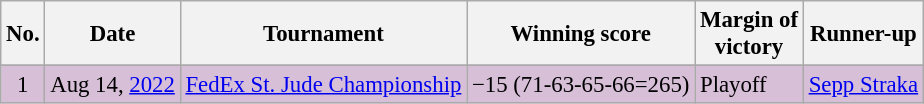<table class="wikitable" style="font-size:95%;">
<tr>
<th>No.</th>
<th>Date</th>
<th>Tournament</th>
<th>Winning score</th>
<th>Margin of<br>victory</th>
<th>Runner-up</th>
</tr>
<tr>
</tr>
<tr style="background:#D8BFD8;">
<td align=center>1</td>
<td align=right>Aug 14, <a href='#'>2022</a></td>
<td><a href='#'>FedEx St. Jude Championship</a></td>
<td>−15 (71-63-65-66=265)</td>
<td>Playoff</td>
<td> <a href='#'>Sepp Straka</a></td>
</tr>
</table>
